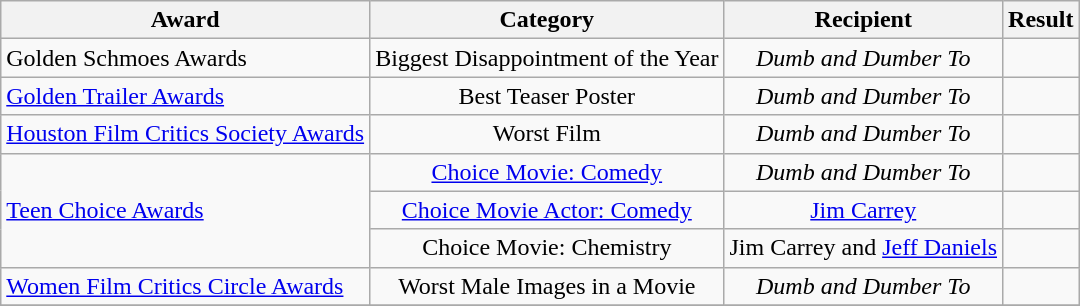<table class="wikitable sortable" border="1" style="text-align:center;">
<tr>
<th>Award</th>
<th>Category</th>
<th>Recipient</th>
<th>Result</th>
</tr>
<tr>
<td style="text-align:left;">Golden Schmoes Awards</td>
<td>Biggest Disappointment of the Year</td>
<td><em>Dumb and Dumber To</em></td>
<td></td>
</tr>
<tr>
<td style="text-align:left;"><a href='#'>Golden Trailer Awards</a></td>
<td>Best Teaser Poster</td>
<td><em>Dumb and Dumber To</em></td>
<td></td>
</tr>
<tr>
<td style="text-align:left;"><a href='#'>Houston Film Critics Society Awards</a></td>
<td>Worst Film</td>
<td><em>Dumb and Dumber To</em></td>
<td></td>
</tr>
<tr>
<td rowspan="3" style="text-align:left;"><a href='#'>Teen Choice Awards</a></td>
<td><a href='#'>Choice Movie: Comedy</a></td>
<td><em>Dumb and Dumber To</em></td>
<td></td>
</tr>
<tr>
<td><a href='#'>Choice Movie Actor: Comedy</a></td>
<td><a href='#'>Jim Carrey</a></td>
<td></td>
</tr>
<tr>
<td>Choice Movie: Chemistry</td>
<td>Jim Carrey and <a href='#'>Jeff Daniels</a></td>
<td></td>
</tr>
<tr>
<td style="text-align:left;"><a href='#'>Women Film Critics Circle Awards</a></td>
<td>Worst Male Images in a Movie</td>
<td><em>Dumb and Dumber To</em></td>
<td></td>
</tr>
<tr>
</tr>
</table>
